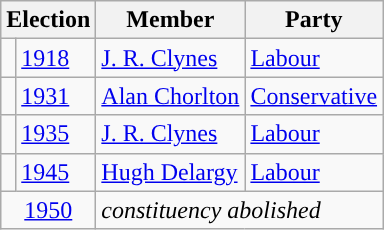<table class="wikitable">
<tr>
<th colspan="2">Election</th>
<th>Member</th>
<th>Party</th>
</tr>
<tr>
<td style="color:inherit;background-color: "></td>
<td><a href='#'>1918</a></td>
<td><a href='#'>J. R. Clynes</a></td>
<td><a href='#'>Labour</a></td>
</tr>
<tr>
<td style="color:inherit;background-color: "></td>
<td><a href='#'>1931</a></td>
<td><a href='#'>Alan Chorlton</a></td>
<td><a href='#'>Conservative</a></td>
</tr>
<tr>
<td style="color:inherit;background-color: "></td>
<td><a href='#'>1935</a></td>
<td><a href='#'>J. R. Clynes</a></td>
<td><a href='#'>Labour</a></td>
</tr>
<tr>
<td style="color:inherit;background-color: "></td>
<td><a href='#'>1945</a></td>
<td><a href='#'>Hugh Delargy</a></td>
<td><a href='#'>Labour</a></td>
</tr>
<tr>
<td colspan="2" align="center"><a href='#'>1950</a></td>
<td colspan="2"><em>constituency abolished</em></td>
</tr>
</table>
